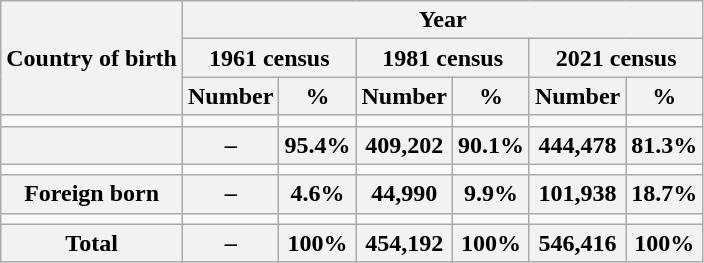<table class="wikitable">
<tr>
<th rowspan="3">Country of birth</th>
<th colspan="6">Year</th>
</tr>
<tr>
<th colspan="2">1961 census</th>
<th colspan="2">1981 census</th>
<th colspan="2">2021 census</th>
</tr>
<tr>
<th>Number</th>
<th>%</th>
<th>Number</th>
<th>%</th>
<th>Number</th>
<th>%</th>
</tr>
<tr>
<td></td>
<td></td>
<td></td>
<td></td>
<td></td>
<td></td>
<td></td>
</tr>
<tr>
<th></th>
<th>–</th>
<th>95.4%</th>
<th>409,202</th>
<th>90.1%</th>
<th>444,478</th>
<th>81.3%</th>
</tr>
<tr>
<td></td>
<td></td>
<td></td>
<td></td>
<td></td>
<td></td>
<td></td>
</tr>
<tr>
<th>Foreign born</th>
<th>–</th>
<th>4.6%</th>
<th>44,990</th>
<th>9.9%</th>
<th>101,938</th>
<th>18.7%</th>
</tr>
<tr>
<td></td>
<td></td>
<td></td>
<td></td>
<td></td>
<td></td>
<td></td>
</tr>
<tr>
<th>Total</th>
<th>–</th>
<th>100%</th>
<th>454,192</th>
<th>100%</th>
<th>546,416</th>
<th>100%</th>
</tr>
</table>
